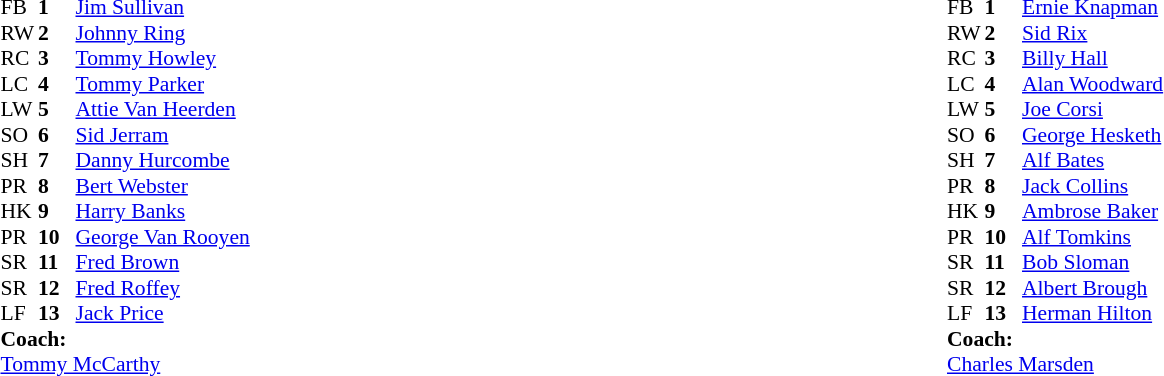<table width="100%">
<tr>
<td valign="top" width="50%"><br><table style="font-size: 90%" cellspacing="0" cellpadding="0">
<tr>
<th width="25"></th>
<th width="25"></th>
</tr>
<tr>
<td>FB</td>
<td><strong>1</strong></td>
<td><a href='#'>Jim Sullivan</a></td>
</tr>
<tr>
<td>RW</td>
<td><strong>2</strong></td>
<td><a href='#'>Johnny Ring</a></td>
</tr>
<tr>
<td>RC</td>
<td><strong>3</strong></td>
<td><a href='#'>Tommy Howley</a></td>
</tr>
<tr>
<td>LC</td>
<td><strong>4</strong></td>
<td><a href='#'>Tommy Parker</a></td>
</tr>
<tr>
<td>LW</td>
<td><strong>5</strong></td>
<td><a href='#'>Attie Van Heerden</a></td>
</tr>
<tr>
<td>SO</td>
<td><strong>6</strong></td>
<td><a href='#'>Sid Jerram</a></td>
</tr>
<tr>
<td>SH</td>
<td><strong>7</strong></td>
<td><a href='#'>Danny Hurcombe</a></td>
</tr>
<tr>
<td>PR</td>
<td><strong>8</strong></td>
<td><a href='#'>Bert Webster</a></td>
</tr>
<tr>
<td>HK</td>
<td><strong>9</strong></td>
<td><a href='#'>Harry Banks</a></td>
</tr>
<tr>
<td>PR</td>
<td><strong>10</strong></td>
<td><a href='#'>George Van Rooyen</a></td>
</tr>
<tr>
<td>SR</td>
<td><strong>11</strong></td>
<td><a href='#'>Fred Brown</a></td>
</tr>
<tr>
<td>SR</td>
<td><strong>12</strong></td>
<td><a href='#'>Fred Roffey</a></td>
</tr>
<tr>
<td>LF</td>
<td><strong>13</strong></td>
<td><a href='#'>Jack Price</a></td>
</tr>
<tr>
<td colspan=3><strong>Coach:</strong></td>
</tr>
<tr>
<td colspan="4"><a href='#'>Tommy McCarthy</a></td>
</tr>
</table>
</td>
<td valign="top" width="50%"><br><table style="font-size: 90%" cellspacing="0" cellpadding="0">
<tr>
<th width="25"></th>
<th width="25"></th>
</tr>
<tr>
<td>FB</td>
<td><strong>1</strong></td>
<td><a href='#'>Ernie Knapman</a></td>
</tr>
<tr>
<td>RW</td>
<td><strong>2</strong></td>
<td><a href='#'>Sid Rix</a></td>
</tr>
<tr>
<td>RC</td>
<td><strong>3</strong></td>
<td><a href='#'>Billy Hall</a></td>
</tr>
<tr>
<td>LC</td>
<td><strong>4</strong></td>
<td><a href='#'>Alan Woodward</a></td>
</tr>
<tr>
<td>LW</td>
<td><strong>5</strong></td>
<td><a href='#'>Joe Corsi</a></td>
</tr>
<tr>
<td>SO</td>
<td><strong>6</strong></td>
<td><a href='#'>George Hesketh</a></td>
</tr>
<tr>
<td>SH</td>
<td><strong>7</strong></td>
<td><a href='#'>Alf Bates</a></td>
</tr>
<tr>
<td>PR</td>
<td><strong>8</strong></td>
<td><a href='#'>Jack Collins</a></td>
</tr>
<tr>
<td>HK</td>
<td><strong>9</strong></td>
<td><a href='#'>Ambrose Baker</a></td>
</tr>
<tr>
<td>PR</td>
<td><strong>10</strong></td>
<td><a href='#'>Alf Tomkins</a></td>
</tr>
<tr>
<td>SR</td>
<td><strong>11</strong></td>
<td><a href='#'>Bob Sloman</a></td>
</tr>
<tr>
<td>SR</td>
<td><strong>12</strong></td>
<td><a href='#'>Albert Brough</a></td>
</tr>
<tr>
<td>LF</td>
<td><strong>13</strong></td>
<td><a href='#'>Herman Hilton</a></td>
</tr>
<tr>
<td colspan=3><strong>Coach:</strong></td>
</tr>
<tr>
<td colspan="4"><a href='#'>Charles Marsden</a></td>
</tr>
</table>
</td>
</tr>
</table>
